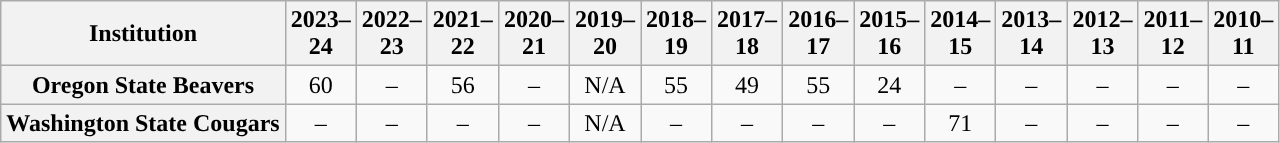<table class="wikitable sortable" style="text-align: center;">
<tr>
<th scope="col">Institution</th>
<th>2023–<br>24</th>
<th>2022–<br>23</th>
<th scope="col">2021–<br>22</th>
<th scope="col">2020–<br>21</th>
<th scope="col">2019–<br>20</th>
<th scope="col">2018–<br>19</th>
<th scope="col">2017–<br>18</th>
<th scope="col">2016–<br>17</th>
<th scope="col">2015–<br>16</th>
<th scope="col">2014–<br>15</th>
<th scope="col">2013–<br>14</th>
<th scope="col">2012–<br>13</th>
<th scope="col">2011–<br>12</th>
<th>2010–<br>11</th>
</tr>
<tr>
<th>Oregon State Beavers</th>
<td>60</td>
<td>–</td>
<td>56</td>
<td>–</td>
<td>N/A</td>
<td>55</td>
<td>49</td>
<td>55</td>
<td>24</td>
<td>–</td>
<td>–</td>
<td>–</td>
<td>–</td>
<td>–</td>
</tr>
<tr>
<th>Washington State Cougars</th>
<td>–</td>
<td>–</td>
<td>–</td>
<td>–</td>
<td>N/A</td>
<td>–</td>
<td>–</td>
<td>–</td>
<td>–</td>
<td>71</td>
<td>–</td>
<td>–</td>
<td>–</td>
<td>–</td>
</tr>
</table>
